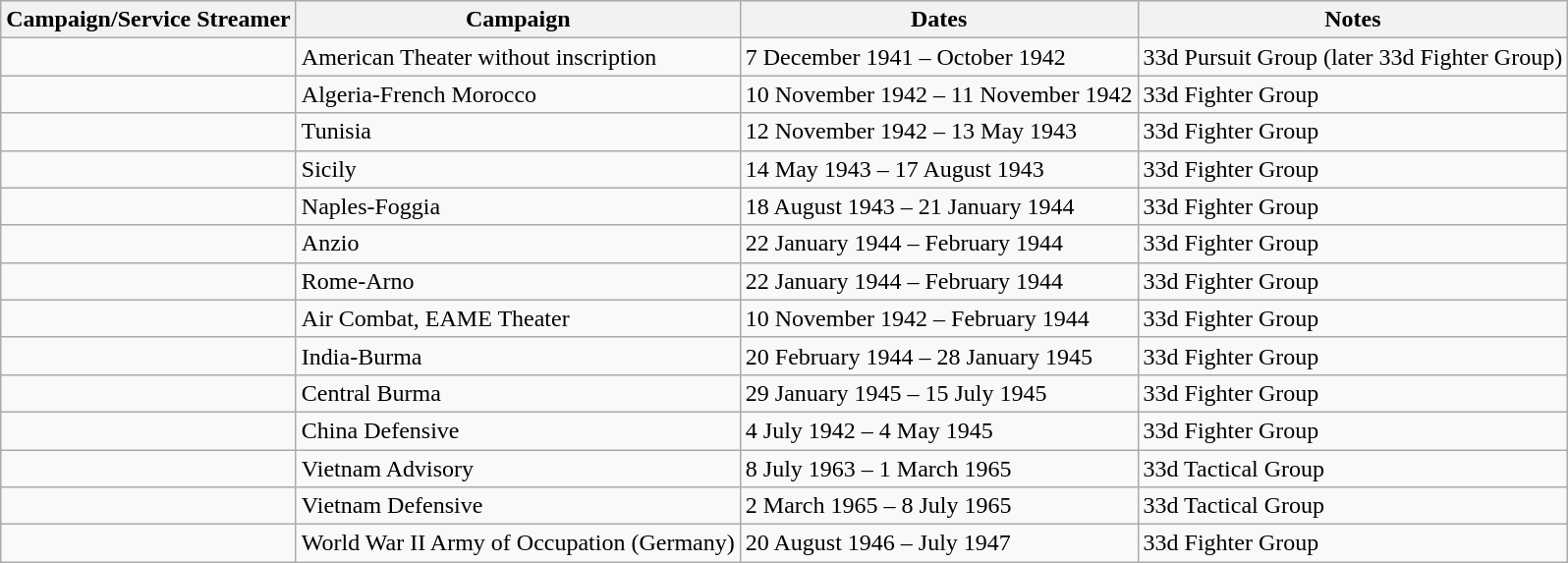<table class="wikitable">
<tr>
<th>Campaign/Service Streamer</th>
<th>Campaign</th>
<th>Dates</th>
<th>Notes</th>
</tr>
<tr>
<td></td>
<td>American Theater without inscription</td>
<td>7 December 1941 – October 1942</td>
<td>33d Pursuit Group (later 33d Fighter Group)</td>
</tr>
<tr>
<td></td>
<td>Algeria-French Morocco</td>
<td>10 November 1942 – 11 November 1942</td>
<td>33d Fighter Group</td>
</tr>
<tr>
<td></td>
<td>Tunisia</td>
<td>12 November 1942 – 13 May 1943</td>
<td>33d Fighter Group</td>
</tr>
<tr>
<td></td>
<td>Sicily</td>
<td>14 May 1943 – 17 August 1943</td>
<td>33d Fighter Group</td>
</tr>
<tr>
<td></td>
<td>Naples-Foggia</td>
<td>18 August 1943 – 21 January 1944</td>
<td>33d Fighter Group</td>
</tr>
<tr>
<td></td>
<td>Anzio</td>
<td>22 January 1944 – February 1944</td>
<td>33d Fighter Group</td>
</tr>
<tr>
<td></td>
<td>Rome-Arno</td>
<td>22 January 1944 – February 1944</td>
<td>33d Fighter Group</td>
</tr>
<tr>
<td></td>
<td>Air Combat, EAME Theater</td>
<td>10 November 1942 – February 1944</td>
<td>33d Fighter Group</td>
</tr>
<tr>
<td></td>
<td>India-Burma</td>
<td>20 February 1944 – 28 January 1945</td>
<td>33d Fighter Group</td>
</tr>
<tr>
<td></td>
<td>Central Burma</td>
<td>29 January 1945 – 15 July 1945</td>
<td>33d Fighter Group</td>
</tr>
<tr>
<td></td>
<td>China Defensive</td>
<td>4 July 1942 – 4 May 1945</td>
<td>33d Fighter Group</td>
</tr>
<tr>
<td></td>
<td>Vietnam Advisory</td>
<td>8 July 1963 – 1 March 1965</td>
<td>33d Tactical Group</td>
</tr>
<tr>
<td></td>
<td>Vietnam Defensive</td>
<td>2 March 1965 – 8 July 1965</td>
<td>33d Tactical Group</td>
</tr>
<tr>
<td></td>
<td>World War II Army of Occupation (Germany)</td>
<td>20 August 1946 – July 1947</td>
<td>33d Fighter Group</td>
</tr>
</table>
